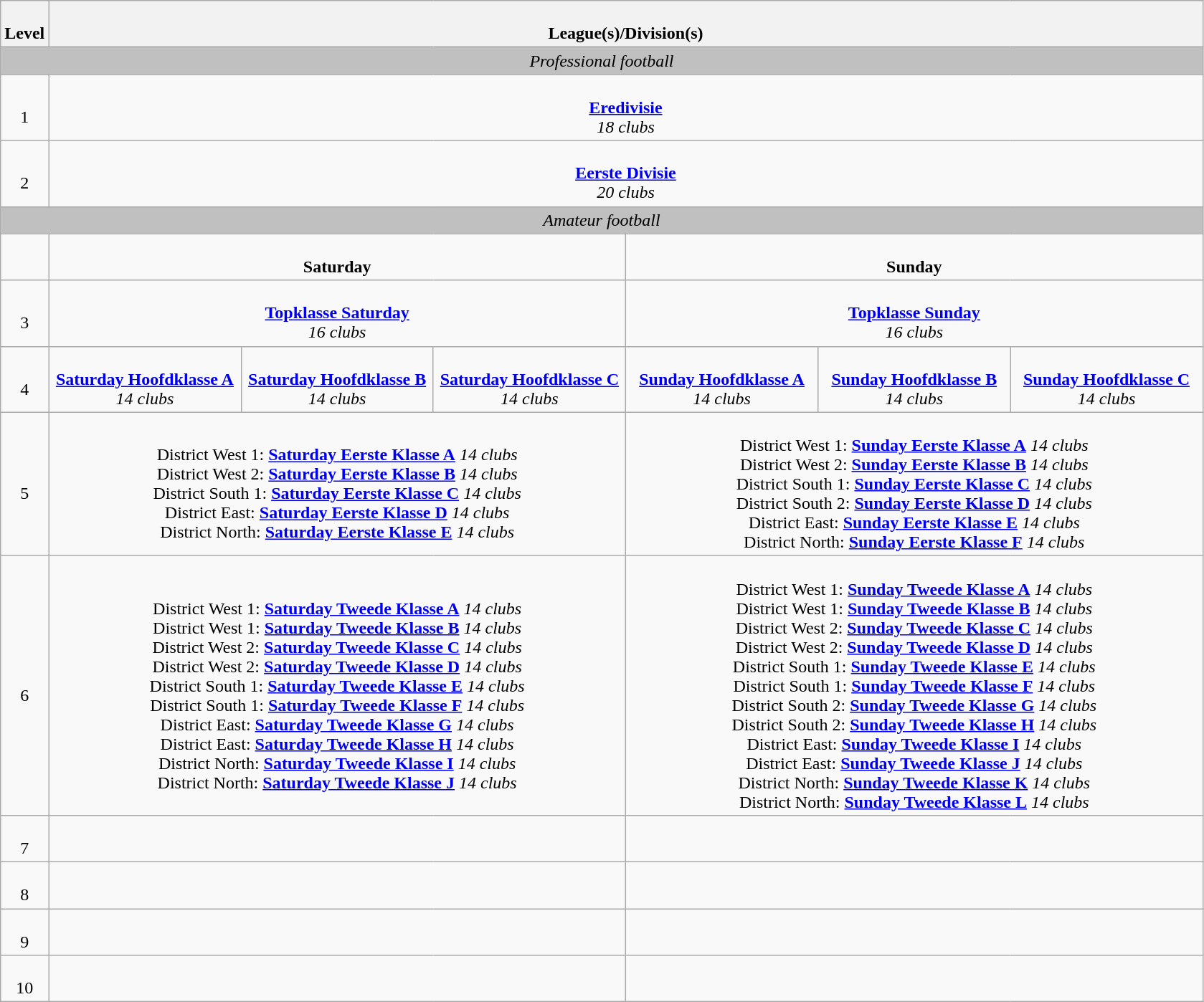<table class="wikitable" style="text-align: center;">
<tr>
<th style="width:4%;"><br>Level</th>
<th colspan="6" style="width:96%;"><br>League(s)/Division(s)</th>
</tr>
<tr>
<td colspan="7"  style="background:silver; text-align:center;"><em>Professional football</em></td>
</tr>
<tr>
<td style="width:4%;"><br>1</td>
<td colspan="6" style="width:96%;"><br><strong><a href='#'>Eredivisie</a></strong><br>
<em>18 clubs</em></td>
</tr>
<tr>
<td style="width:4%;"><br>2</td>
<td colspan="6" style="width:96%;"><br><strong><a href='#'>Eerste Divisie</a></strong><br>
<em>20 clubs</em></td>
</tr>
<tr>
<td colspan="7"  style="background:silver; text-align:center;"><em>Amateur football</em></td>
</tr>
<tr>
<td style="width:4%;"></td>
<td colspan="3" style="width:48%;"><br><strong>Saturday</strong></td>
<td colspan="3" style="width:48%;"><br><strong>Sunday</strong></td>
</tr>
<tr>
<td style="width:4%;"><br>3</td>
<td colspan="3" style="width:48%;"><br><strong><a href='#'>Topklasse Saturday</a></strong><br>
<em>16 clubs</em></td>
<td colspan="3" style="width:48%;"><br><strong><a href='#'>Topklasse Sunday</a></strong><br>
<em>16 clubs</em></td>
</tr>
<tr>
<td style="width:4%;"><br>4</td>
<td style="width:16%;"><br><strong><a href='#'>Saturday Hoofdklasse A</a></strong><br>
<em>14 clubs</em></td>
<td style="width:16%;"><br><strong><a href='#'>Saturday Hoofdklasse B</a></strong><br>
<em>14 clubs</em></td>
<td style="width:16%;"><br><strong><a href='#'>Saturday Hoofdklasse C</a></strong><br>
<em>14 clubs</em></td>
<td style="width:16%;"><br><strong><a href='#'>Sunday Hoofdklasse A</a></strong><br>
<em>14 clubs</em></td>
<td style="width:16%;"><br><strong><a href='#'>Sunday Hoofdklasse B</a></strong><br>
<em>14 clubs</em></td>
<td style="width:16%;"><br><strong><a href='#'>Sunday Hoofdklasse C</a></strong><br>
<em>14 clubs</em></td>
</tr>
<tr>
<td style="width:4%;"><br>5</td>
<td colspan="3" style="width:48%;"><br>District West 1: <strong><a href='#'>Saturday Eerste Klasse A</a></strong> <em>14 clubs</em> <br>
District West 2: <strong><a href='#'>Saturday Eerste Klasse B</a></strong> <em>14 clubs</em> <br>
District South 1: <strong><a href='#'>Saturday Eerste Klasse C</a></strong> <em>14 clubs</em> <br>
District East: <strong><a href='#'>Saturday Eerste Klasse D</a></strong> <em>14 clubs</em> <br>
District North: <strong><a href='#'>Saturday Eerste Klasse E</a></strong> <em>14 clubs</em> <br>
</td>
<td colspan="3" style="width:48%;"><br>District West 1: <strong><a href='#'>Sunday Eerste Klasse A</a></strong> <em>14 clubs</em> <br>
District West 2: <strong><a href='#'>Sunday Eerste Klasse B</a></strong> <em>14 clubs</em> <br>
District South 1: <strong><a href='#'>Sunday Eerste Klasse C</a></strong> <em>14 clubs</em> <br>
District South 2: <strong><a href='#'>Sunday Eerste Klasse D</a></strong> <em>14 clubs</em> <br>
District East: <strong><a href='#'>Sunday Eerste Klasse E</a></strong> <em>14 clubs</em> <br>
District North: <strong><a href='#'>Sunday Eerste Klasse F</a></strong> <em>14 clubs</em> <br>
</td>
</tr>
<tr>
<td style="width:4%;"><br>6</td>
<td colspan="3" style="width:48%;"><br>District West 1: <strong><a href='#'>Saturday Tweede Klasse A</a></strong> <em>14 clubs</em> <br>
District West 1: <strong><a href='#'>Saturday Tweede Klasse B</a></strong> <em>14 clubs</em> <br>
District West 2: <strong><a href='#'>Saturday Tweede Klasse C</a></strong> <em>14 clubs</em> <br>
District West 2: <strong><a href='#'>Saturday Tweede Klasse D</a></strong> <em>14 clubs</em> <br>
District South 1: <strong><a href='#'>Saturday Tweede Klasse E</a></strong> <em>14 clubs</em> <br>
District South 1: <strong><a href='#'>Saturday Tweede Klasse F</a></strong> <em>14 clubs</em> <br>
District East: <strong><a href='#'>Saturday Tweede Klasse G</a></strong> <em>14 clubs</em> <br>
District East: <strong><a href='#'>Saturday Tweede Klasse H</a></strong> <em>14 clubs</em> <br>
District North: <strong><a href='#'>Saturday Tweede Klasse I</a></strong> <em>14 clubs</em> <br>
District North: <strong><a href='#'>Saturday Tweede Klasse J</a></strong> <em>14 clubs</em> <br>
</td>
<td colspan="3" style="width:48%;"><br>District West 1: <strong><a href='#'>Sunday Tweede Klasse A</a></strong> <em>14 clubs</em> <br>
District West 1: <strong><a href='#'>Sunday Tweede Klasse B</a></strong> <em>14 clubs</em> <br>
District West 2: <strong><a href='#'>Sunday Tweede Klasse C</a></strong> <em>14 clubs</em> <br>
District West 2: <strong><a href='#'>Sunday Tweede Klasse D</a></strong> <em>14 clubs</em> <br>
District South 1: <strong><a href='#'>Sunday Tweede Klasse E</a></strong> <em>14 clubs</em> <br>
District South 1: <strong><a href='#'>Sunday Tweede Klasse F</a></strong> <em>14 clubs</em> <br>
District South 2: <strong><a href='#'>Sunday Tweede Klasse G</a></strong> <em>14 clubs</em> <br>
District South 2: <strong><a href='#'>Sunday Tweede Klasse H</a></strong> <em>14 clubs</em> <br>
District East: <strong><a href='#'>Sunday Tweede Klasse I</a></strong> <em>14 clubs</em> <br>
District East: <strong><a href='#'>Sunday Tweede Klasse J</a></strong> <em>14 clubs</em> <br>
District North: <strong><a href='#'>Sunday Tweede Klasse K</a></strong> <em>14 clubs</em> <br>
District North: <strong><a href='#'>Sunday Tweede Klasse L</a></strong> <em>14 clubs</em> <br>
</td>
</tr>
<tr>
<td style="width:4%;"><br>7</td>
<td colspan="3" style="width:48%;"><br></td>
<td colspan="3" style="width:48%;"><br></td>
</tr>
<tr>
<td style="width:4%;"><br>8</td>
<td colspan="3" style="width:48%;"><br></td>
<td colspan="3" style="width:48%;"><br></td>
</tr>
<tr>
<td style="width:4%;"><br>9</td>
<td colspan="3" style="width:48%;"><br></td>
<td colspan="3" style="width:48%;"><br></td>
</tr>
<tr>
<td style="width:4%;"><br>10</td>
<td colspan="3" style="width:48%;"><br></td>
<td colspan="3" style="width:48%;"><br></td>
</tr>
</table>
